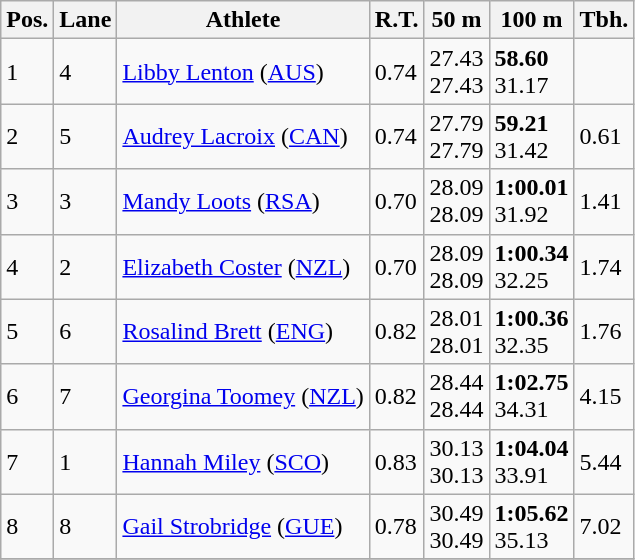<table class="wikitable">
<tr>
<th>Pos.</th>
<th>Lane</th>
<th>Athlete</th>
<th>R.T.</th>
<th>50 m</th>
<th>100 m</th>
<th>Tbh.</th>
</tr>
<tr>
<td>1</td>
<td>4</td>
<td> <a href='#'>Libby Lenton</a> (<a href='#'>AUS</a>)</td>
<td>0.74</td>
<td>27.43<br>27.43</td>
<td><strong>58.60</strong><br>31.17</td>
<td> </td>
</tr>
<tr>
<td>2</td>
<td>5</td>
<td> <a href='#'>Audrey Lacroix</a> (<a href='#'>CAN</a>)</td>
<td>0.74</td>
<td>27.79<br>27.79</td>
<td><strong>59.21</strong><br>31.42</td>
<td>0.61</td>
</tr>
<tr>
<td>3</td>
<td>3</td>
<td> <a href='#'>Mandy Loots</a> (<a href='#'>RSA</a>)</td>
<td>0.70</td>
<td>28.09<br>28.09</td>
<td><strong>1:00.01</strong><br>31.92</td>
<td>1.41</td>
</tr>
<tr>
<td>4</td>
<td>2</td>
<td> <a href='#'>Elizabeth Coster</a> (<a href='#'>NZL</a>)</td>
<td>0.70</td>
<td>28.09<br>28.09</td>
<td><strong>1:00.34</strong><br>32.25</td>
<td>1.74</td>
</tr>
<tr>
<td>5</td>
<td>6</td>
<td> <a href='#'>Rosalind Brett</a> (<a href='#'>ENG</a>)</td>
<td>0.82</td>
<td>28.01<br>28.01</td>
<td><strong>1:00.36</strong><br>32.35</td>
<td>1.76</td>
</tr>
<tr>
<td>6</td>
<td>7</td>
<td> <a href='#'>Georgina Toomey</a> (<a href='#'>NZL</a>)</td>
<td>0.82</td>
<td>28.44<br>28.44</td>
<td><strong>1:02.75</strong><br>34.31</td>
<td>4.15</td>
</tr>
<tr>
<td>7</td>
<td>1</td>
<td> <a href='#'>Hannah Miley</a> (<a href='#'>SCO</a>)</td>
<td>0.83</td>
<td>30.13<br>30.13</td>
<td><strong>1:04.04</strong><br>33.91</td>
<td>5.44</td>
</tr>
<tr>
<td>8</td>
<td>8</td>
<td> <a href='#'>Gail Strobridge</a> (<a href='#'>GUE</a>)</td>
<td>0.78</td>
<td>30.49<br>30.49</td>
<td><strong>1:05.62</strong><br>35.13</td>
<td>7.02</td>
</tr>
<tr>
</tr>
</table>
